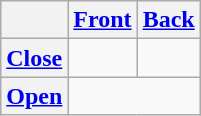<table class="wikitable" style="text-align:center;">
<tr>
<th></th>
<th><a href='#'>Front</a></th>
<th><a href='#'>Back</a></th>
</tr>
<tr>
<th><a href='#'>Close</a></th>
<td>     </td>
<td>     </td>
</tr>
<tr>
<th><a href='#'>Open</a></th>
<td colspan=2>     </td>
</tr>
</table>
